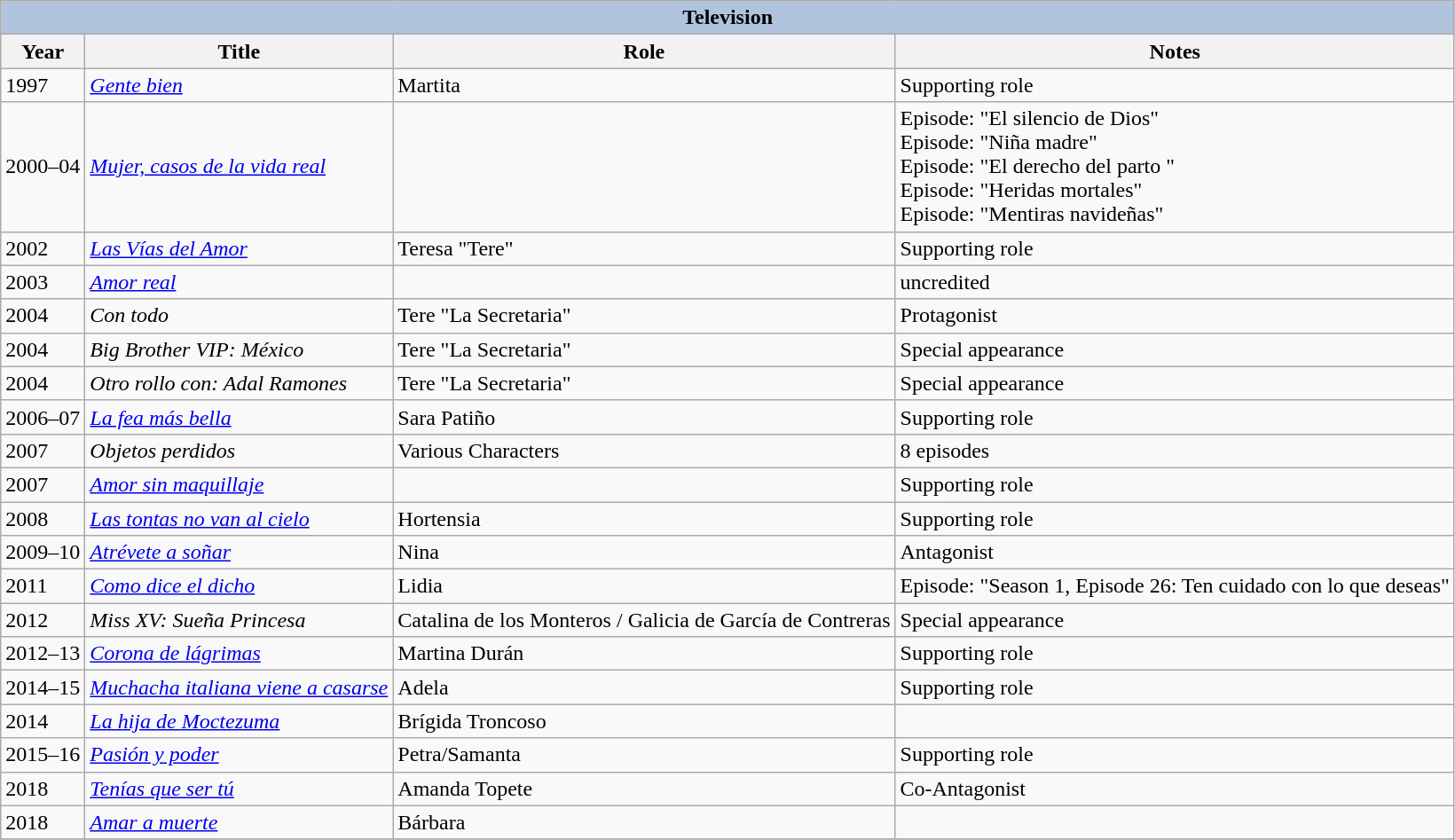<table class="wikitable">
<tr>
<th colspan="5" style="background:LightSteelBlue;">Television</th>
</tr>
<tr>
<th>Year</th>
<th>Title</th>
<th>Role</th>
<th>Notes</th>
</tr>
<tr>
<td>1997</td>
<td><em><a href='#'>Gente bien</a></em></td>
<td>Martita</td>
<td>Supporting role</td>
</tr>
<tr>
<td>2000–04</td>
<td><em><a href='#'>Mujer, casos de la vida real</a></em></td>
<td></td>
<td>Episode: "El silencio de Dios"<br>Episode: "Niña madre"<br>Episode: "El derecho del parto "<br>Episode: "Heridas mortales"<br>Episode: "Mentiras navideñas"<br></td>
</tr>
<tr>
<td>2002</td>
<td><em><a href='#'>Las Vías del Amor</a></em></td>
<td>Teresa "Tere"</td>
<td>Supporting role</td>
</tr>
<tr>
<td>2003</td>
<td><em><a href='#'>Amor real</a></em></td>
<td></td>
<td>uncredited</td>
</tr>
<tr>
<td>2004</td>
<td><em>Con todo</em></td>
<td>Tere "La Secretaria"</td>
<td>Protagonist</td>
</tr>
<tr>
<td>2004</td>
<td><em>Big Brother VIP: México</em></td>
<td>Tere "La Secretaria"</td>
<td>Special appearance</td>
</tr>
<tr>
<td>2004</td>
<td><em>Otro rollo con: Adal Ramones</em></td>
<td>Tere "La Secretaria"</td>
<td>Special appearance</td>
</tr>
<tr>
<td>2006–07</td>
<td><em><a href='#'>La fea más bella</a></em></td>
<td>Sara Patiño</td>
<td>Supporting role</td>
</tr>
<tr>
<td>2007</td>
<td><em>Objetos perdidos</em></td>
<td>Various Characters</td>
<td>8 episodes</td>
</tr>
<tr>
<td>2007</td>
<td><em><a href='#'>Amor sin maquillaje</a></em></td>
<td></td>
<td>Supporting role</td>
</tr>
<tr>
<td>2008</td>
<td><em><a href='#'>Las tontas no van al cielo</a></em></td>
<td>Hortensia</td>
<td>Supporting role</td>
</tr>
<tr>
<td>2009–10</td>
<td><em><a href='#'>Atrévete a soñar</a></em></td>
<td>Nina</td>
<td>Antagonist</td>
</tr>
<tr>
<td>2011</td>
<td><em><a href='#'>Como dice el dicho</a></em></td>
<td>Lidia</td>
<td>Episode: "Season 1, Episode 26: Ten cuidado con lo que deseas"</td>
</tr>
<tr>
<td>2012</td>
<td><em>Miss XV: Sueña Princesa</em></td>
<td>Catalina de los Monteros / Galicia de García de Contreras</td>
<td>Special appearance</td>
</tr>
<tr>
<td>2012–13</td>
<td><em><a href='#'>Corona de lágrimas</a></em></td>
<td>Martina Durán</td>
<td>Supporting role</td>
</tr>
<tr>
<td>2014–15</td>
<td><em><a href='#'>Muchacha italiana viene a casarse</a></em></td>
<td>Adela</td>
<td>Supporting role</td>
</tr>
<tr>
<td>2014</td>
<td><em><a href='#'>La hija de Moctezuma</a></em></td>
<td>Brígida Troncoso</td>
<td></td>
</tr>
<tr>
<td>2015–16</td>
<td><em><a href='#'>Pasión y poder</a></em></td>
<td>Petra/Samanta</td>
<td>Supporting role</td>
</tr>
<tr>
<td>2018</td>
<td><em><a href='#'>Tenías que ser tú</a></em></td>
<td>Amanda Topete</td>
<td>Co-Antagonist</td>
</tr>
<tr>
<td>2018</td>
<td><em><a href='#'>Amar a muerte</a></em></td>
<td>Bárbara</td>
<td></td>
</tr>
<tr>
</tr>
</table>
